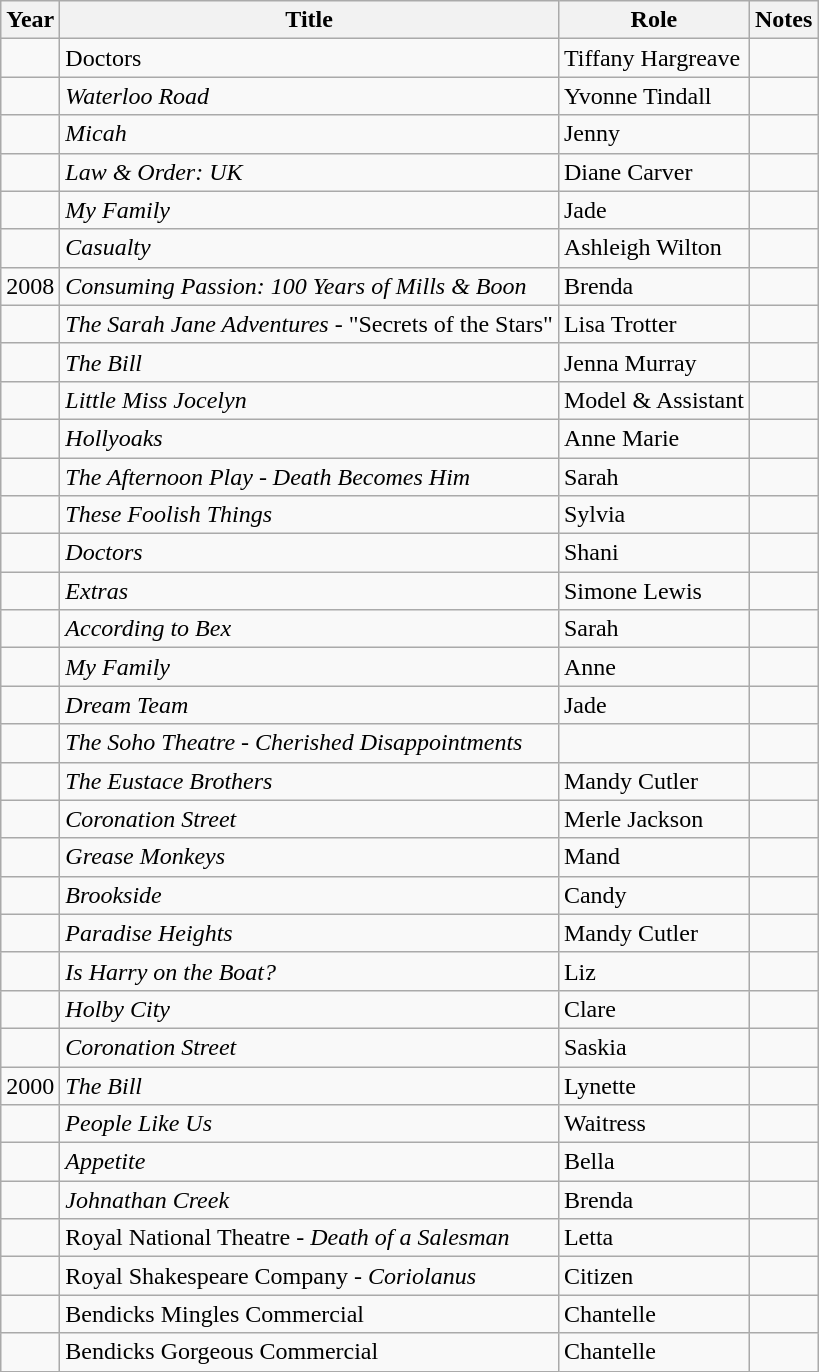<table class="wikitable sortable">
<tr>
<th>Year</th>
<th>Title</th>
<th>Role</th>
<th>Notes</th>
</tr>
<tr>
<td></td>
<td>Doctors</td>
<td>Tiffany Hargreave</td>
<td></td>
</tr>
<tr>
<td></td>
<td><em>Waterloo Road</em></td>
<td>Yvonne Tindall</td>
<td></td>
</tr>
<tr>
<td></td>
<td><em>Micah</em></td>
<td>Jenny</td>
<td></td>
</tr>
<tr>
<td></td>
<td><em>Law & Order: UK</em></td>
<td>Diane Carver</td>
<td></td>
</tr>
<tr>
<td></td>
<td><em>My Family</em></td>
<td>Jade</td>
<td></td>
</tr>
<tr>
<td></td>
<td><em>Casualty</em></td>
<td>Ashleigh Wilton</td>
<td></td>
</tr>
<tr>
<td>2008</td>
<td><em>Consuming Passion: 100 Years of Mills & Boon</em></td>
<td>Brenda</td>
<td></td>
</tr>
<tr>
<td></td>
<td><em>The Sarah Jane Adventures</em> - "Secrets of the Stars"</td>
<td>Lisa Trotter</td>
<td></td>
</tr>
<tr>
<td></td>
<td><em>The Bill</em></td>
<td>Jenna Murray</td>
<td></td>
</tr>
<tr>
<td></td>
<td><em>Little Miss Jocelyn</em></td>
<td>Model & Assistant</td>
<td></td>
</tr>
<tr>
<td></td>
<td><em>Hollyoaks</em></td>
<td>Anne Marie</td>
<td></td>
</tr>
<tr>
<td></td>
<td><em>The Afternoon Play - Death Becomes Him</em></td>
<td>Sarah</td>
<td></td>
</tr>
<tr>
<td></td>
<td><em>These Foolish Things</em></td>
<td>Sylvia</td>
<td></td>
</tr>
<tr>
<td></td>
<td><em>Doctors</em></td>
<td>Shani</td>
<td></td>
</tr>
<tr>
<td></td>
<td><em>Extras</em></td>
<td>Simone Lewis</td>
<td></td>
</tr>
<tr>
<td></td>
<td><em>According to Bex</em></td>
<td>Sarah</td>
<td></td>
</tr>
<tr>
<td></td>
<td><em>My Family</em></td>
<td>Anne</td>
<td></td>
</tr>
<tr>
<td></td>
<td><em>Dream Team</em></td>
<td>Jade</td>
<td></td>
</tr>
<tr>
<td></td>
<td><em>The Soho Theatre - Cherished Disappointments</em></td>
<td></td>
<td></td>
</tr>
<tr>
<td></td>
<td><em> The Eustace Brothers</em></td>
<td>Mandy Cutler</td>
<td></td>
</tr>
<tr>
<td></td>
<td><em>Coronation Street</em></td>
<td>Merle Jackson</td>
<td></td>
</tr>
<tr>
<td></td>
<td><em> Grease Monkeys</em></td>
<td>Mand</td>
<td></td>
</tr>
<tr>
<td></td>
<td><em>Brookside</em></td>
<td>Candy</td>
<td></td>
</tr>
<tr>
<td></td>
<td><em> Paradise Heights</em></td>
<td>Mandy Cutler</td>
<td></td>
</tr>
<tr>
<td></td>
<td><em>Is Harry on the Boat?</em></td>
<td>Liz</td>
<td></td>
</tr>
<tr>
<td></td>
<td><em>Holby City</em></td>
<td>Clare</td>
<td></td>
</tr>
<tr>
<td></td>
<td><em>Coronation Street</em></td>
<td>Saskia</td>
<td></td>
</tr>
<tr>
<td>2000</td>
<td><em>The Bill</em></td>
<td>Lynette</td>
<td></td>
</tr>
<tr>
<td></td>
<td><em>People Like Us</em></td>
<td>Waitress</td>
<td></td>
</tr>
<tr>
<td></td>
<td><em>Appetite</em></td>
<td>Bella</td>
<td></td>
</tr>
<tr>
<td></td>
<td><em>Johnathan Creek</em></td>
<td>Brenda</td>
<td></td>
</tr>
<tr>
<td></td>
<td>Royal National Theatre - <em>Death of a Salesman</em></td>
<td>Letta</td>
<td></td>
</tr>
<tr>
<td></td>
<td>Royal Shakespeare Company - <em>Coriolanus</em></td>
<td>Citizen</td>
<td></td>
</tr>
<tr>
<td></td>
<td>Bendicks Mingles Commercial</td>
<td>Chantelle</td>
<td></td>
</tr>
<tr>
<td></td>
<td>Bendicks Gorgeous Commercial</td>
<td>Chantelle</td>
<td></td>
</tr>
</table>
